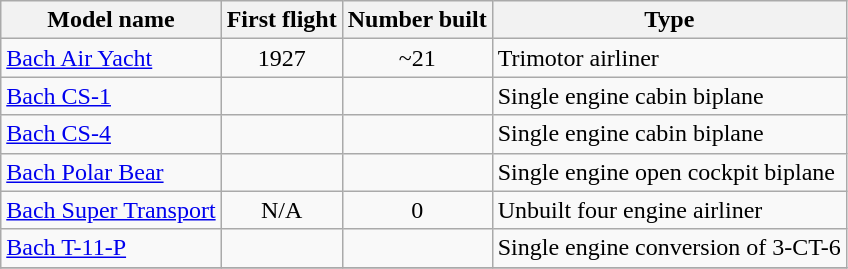<table class="wikitable sortable">
<tr>
<th>Model name</th>
<th>First flight</th>
<th>Number built</th>
<th>Type</th>
</tr>
<tr>
<td align=left><a href='#'>Bach Air Yacht</a></td>
<td align=center>1927</td>
<td align=center>~21</td>
<td align=left>Trimotor airliner</td>
</tr>
<tr>
<td align=left><a href='#'>Bach CS-1</a></td>
<td align=center></td>
<td align=center></td>
<td align=left>Single engine cabin biplane</td>
</tr>
<tr>
<td align=left><a href='#'>Bach CS-4</a></td>
<td align=center></td>
<td align=center></td>
<td align=left>Single engine cabin biplane</td>
</tr>
<tr>
<td align=left><a href='#'>Bach Polar Bear</a></td>
<td align=center></td>
<td align=center></td>
<td align=left>Single engine open cockpit biplane</td>
</tr>
<tr>
<td align=left><a href='#'>Bach Super Transport</a></td>
<td align=center>N/A</td>
<td align=center>0</td>
<td align=left>Unbuilt four engine airliner</td>
</tr>
<tr>
<td align=left><a href='#'>Bach T-11-P</a></td>
<td align=center></td>
<td align=center></td>
<td align=left>Single engine conversion of 3-CT-6</td>
</tr>
<tr>
</tr>
</table>
